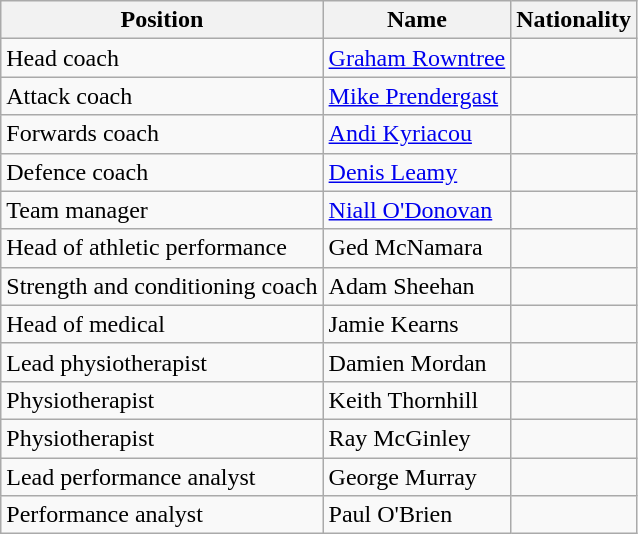<table class="wikitable">
<tr>
<th>Position</th>
<th>Name</th>
<th>Nationality</th>
</tr>
<tr>
<td>Head coach</td>
<td><a href='#'>Graham Rowntree</a></td>
<td></td>
</tr>
<tr>
<td>Attack coach</td>
<td><a href='#'>Mike Prendergast</a></td>
<td></td>
</tr>
<tr>
<td>Forwards coach</td>
<td><a href='#'>Andi Kyriacou</a></td>
<td></td>
</tr>
<tr>
<td>Defence coach</td>
<td><a href='#'>Denis Leamy</a></td>
<td></td>
</tr>
<tr>
<td>Team manager</td>
<td><a href='#'>Niall O'Donovan</a></td>
<td></td>
</tr>
<tr>
<td>Head of athletic performance</td>
<td>Ged McNamara</td>
<td></td>
</tr>
<tr>
<td>Strength and conditioning coach</td>
<td>Adam Sheehan</td>
<td></td>
</tr>
<tr>
<td>Head of medical</td>
<td>Jamie Kearns</td>
<td></td>
</tr>
<tr>
<td>Lead physiotherapist</td>
<td>Damien Mordan</td>
<td></td>
</tr>
<tr>
<td>Physiotherapist</td>
<td>Keith Thornhill</td>
<td></td>
</tr>
<tr>
<td>Physiotherapist</td>
<td>Ray McGinley</td>
<td></td>
</tr>
<tr>
<td>Lead performance analyst</td>
<td>George Murray</td>
<td></td>
</tr>
<tr>
<td>Performance analyst</td>
<td>Paul O'Brien</td>
<td></td>
</tr>
</table>
